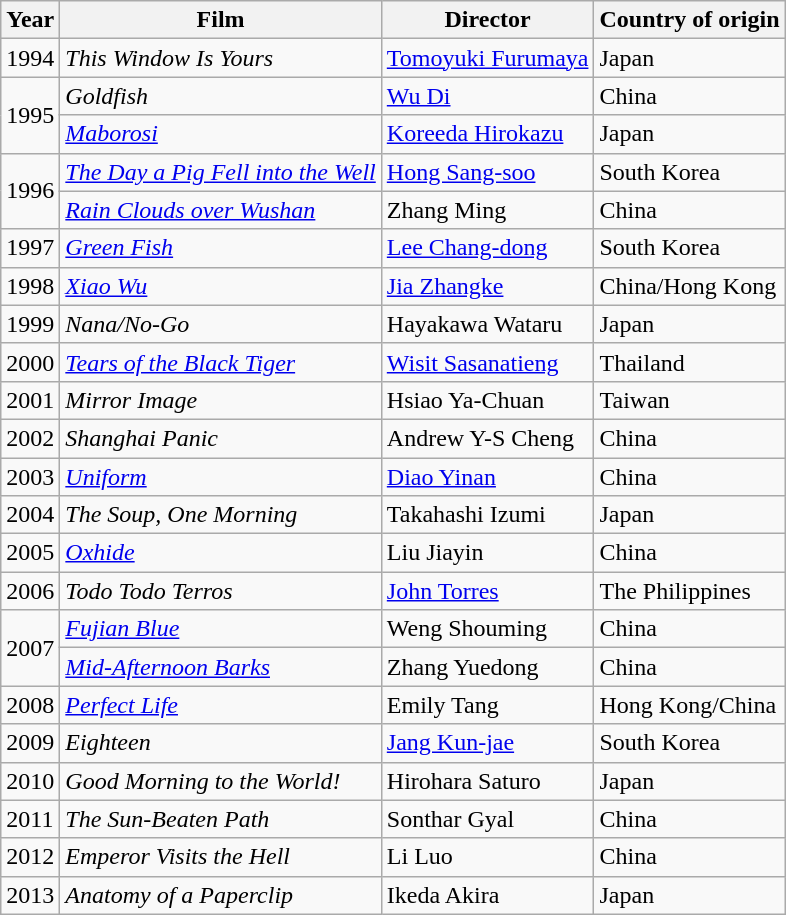<table class="wikitable">
<tr>
<th>Year</th>
<th>Film</th>
<th>Director</th>
<th>Country of origin</th>
</tr>
<tr>
<td>1994</td>
<td><em>This Window Is Yours</em></td>
<td><a href='#'>Tomoyuki Furumaya</a></td>
<td>Japan</td>
</tr>
<tr>
<td rowspan="2">1995</td>
<td><em>Goldfish</em></td>
<td><a href='#'>Wu Di</a></td>
<td>China</td>
</tr>
<tr>
<td><em><a href='#'>Maborosi</a></em></td>
<td><a href='#'>Koreeda Hirokazu</a></td>
<td>Japan</td>
</tr>
<tr>
<td rowspan="2">1996</td>
<td><em><a href='#'>The Day a Pig Fell into the Well</a></em></td>
<td><a href='#'>Hong Sang-soo</a></td>
<td>South Korea</td>
</tr>
<tr>
<td><em><a href='#'>Rain Clouds over Wushan</a></em></td>
<td>Zhang Ming</td>
<td>China</td>
</tr>
<tr>
<td>1997</td>
<td><em><a href='#'>Green Fish</a></em></td>
<td><a href='#'>Lee Chang-dong</a></td>
<td>South Korea</td>
</tr>
<tr>
<td>1998</td>
<td><em><a href='#'>Xiao Wu</a></em></td>
<td><a href='#'>Jia Zhangke</a></td>
<td>China/Hong Kong</td>
</tr>
<tr>
<td>1999</td>
<td><em>Nana/No-Go</em></td>
<td>Hayakawa Wataru</td>
<td>Japan</td>
</tr>
<tr>
<td>2000</td>
<td><em><a href='#'>Tears of the Black Tiger</a></em></td>
<td><a href='#'>Wisit Sasanatieng</a></td>
<td>Thailand</td>
</tr>
<tr>
<td>2001</td>
<td><em>Mirror Image</em></td>
<td>Hsiao Ya-Chuan</td>
<td>Taiwan</td>
</tr>
<tr>
<td>2002</td>
<td><em>Shanghai Panic</em></td>
<td>Andrew Y-S Cheng</td>
<td>China</td>
</tr>
<tr>
<td>2003</td>
<td><em><a href='#'>Uniform</a></em></td>
<td><a href='#'>Diao Yinan</a></td>
<td>China</td>
</tr>
<tr>
<td>2004</td>
<td><em>The Soup, One Morning</em></td>
<td>Takahashi Izumi</td>
<td>Japan</td>
</tr>
<tr>
<td>2005</td>
<td><em><a href='#'>Oxhide</a></em></td>
<td>Liu Jiayin</td>
<td>China</td>
</tr>
<tr>
<td>2006</td>
<td><em>Todo Todo Terros</em></td>
<td><a href='#'>John Torres</a></td>
<td>The Philippines</td>
</tr>
<tr>
<td rowspan="2">2007</td>
<td><em><a href='#'>Fujian Blue</a></em></td>
<td>Weng Shouming</td>
<td>China</td>
</tr>
<tr>
<td><em><a href='#'>Mid-Afternoon Barks</a></em></td>
<td>Zhang Yuedong</td>
<td>China</td>
</tr>
<tr>
<td>2008</td>
<td><em><a href='#'>Perfect Life</a></em></td>
<td>Emily Tang</td>
<td>Hong Kong/China</td>
</tr>
<tr>
<td>2009</td>
<td><em>Eighteen</em></td>
<td><a href='#'>Jang Kun-jae</a></td>
<td>South Korea</td>
</tr>
<tr>
<td>2010</td>
<td><em>Good Morning to the World!</em></td>
<td>Hirohara Saturo</td>
<td>Japan</td>
</tr>
<tr>
<td>2011</td>
<td><em>The Sun-Beaten Path</em></td>
<td>Sonthar Gyal</td>
<td>China</td>
</tr>
<tr>
<td>2012</td>
<td><em>Emperor Visits the Hell</em></td>
<td>Li Luo</td>
<td>China</td>
</tr>
<tr>
<td>2013</td>
<td><em>Anatomy of a Paperclip</em></td>
<td>Ikeda Akira</td>
<td>Japan</td>
</tr>
</table>
